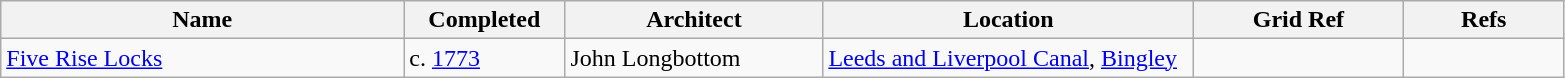<table class="wikitable sortable">
<tr>
<th width="25%">Name</th>
<th width="10%">Completed</th>
<th width="16%">Architect</th>
<th width="23%">Location</th>
<th width="13%">Grid Ref</th>
<th class="unsortable" width="10%">Refs</th>
</tr>
<tr>
<td><a href='#'>Five Rise Locks</a></td>
<td>c. <a href='#'>1773</a></td>
<td>John Longbottom</td>
<td><a href='#'>Leeds and Liverpool Canal</a>, <a href='#'>Bingley</a></td>
<td></td>
<td></td>
</tr>
</table>
